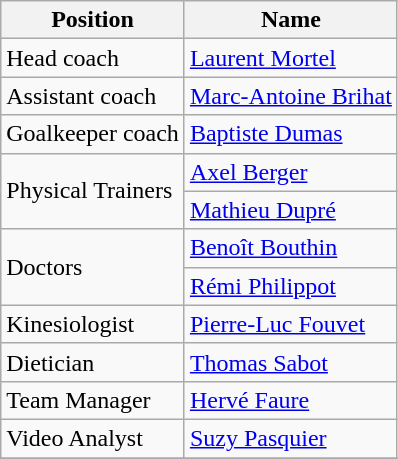<table class="wikitable">
<tr>
<th>Position</th>
<th>Name</th>
</tr>
<tr>
<td>Head coach</td>
<td> <a href='#'>Laurent Mortel</a></td>
</tr>
<tr>
<td>Assistant coach</td>
<td> <a href='#'>Marc-Antoine Brihat</a></td>
</tr>
<tr>
<td>Goalkeeper coach</td>
<td> <a href='#'>Baptiste Dumas</a></td>
</tr>
<tr>
<td rowspan="2">Physical Trainers</td>
<td> <a href='#'>Axel Berger</a></td>
</tr>
<tr>
<td> <a href='#'>Mathieu Dupré</a></td>
</tr>
<tr>
<td rowspan="2">Doctors</td>
<td> <a href='#'>Benoît Bouthin</a></td>
</tr>
<tr>
<td> <a href='#'>Rémi Philippot</a></td>
</tr>
<tr>
<td>Kinesiologist</td>
<td> <a href='#'>Pierre-Luc Fouvet</a></td>
</tr>
<tr>
<td>Dietician</td>
<td> <a href='#'>Thomas Sabot</a></td>
</tr>
<tr>
<td>Team Manager</td>
<td> <a href='#'>Hervé Faure</a></td>
</tr>
<tr>
<td>Video Analyst</td>
<td> <a href='#'>Suzy Pasquier</a></td>
</tr>
<tr>
</tr>
</table>
